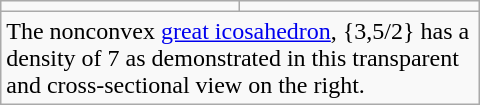<table class=wikitable width=320 style="margin:0em 0em 1em 1em; padding:0px;">
<tr>
<td></td>
<td></td>
</tr>
<tr>
<td colspan=2>The nonconvex <a href='#'>great icosahedron</a>, {3,5/2} has a density of 7 as demonstrated in this transparent and cross-sectional view on the right.</td>
</tr>
</table>
